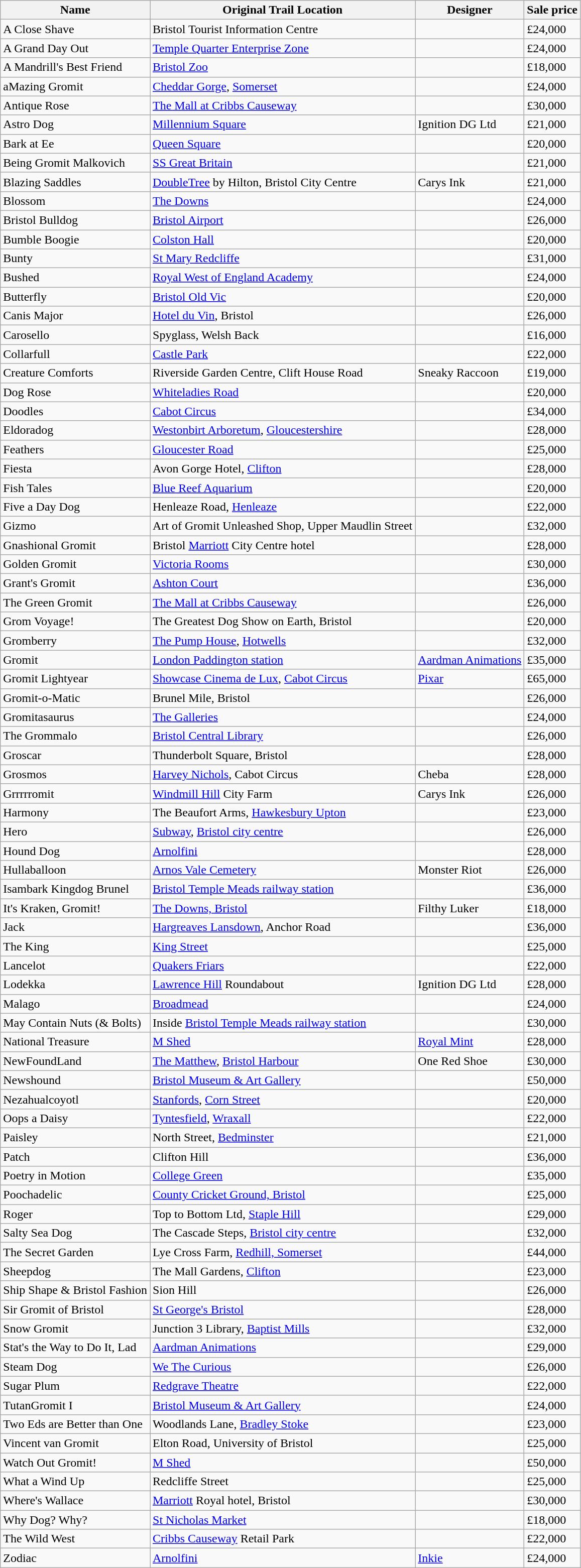<table class="wikitable sortable">
<tr>
<th>Name</th>
<th>Original Trail Location</th>
<th>Designer</th>
<th>Sale price</th>
</tr>
<tr>
<td>A Close Shave</td>
<td>Bristol Tourist Information Centre</td>
<td></td>
<td>£24,000</td>
</tr>
<tr>
<td>A Grand Day Out</td>
<td><a href='#'>Temple Quarter Enterprise Zone</a></td>
<td></td>
<td>£24,000</td>
</tr>
<tr>
<td>A Mandrill's Best Friend</td>
<td><a href='#'>Bristol Zoo</a></td>
<td></td>
<td>£18,000</td>
</tr>
<tr>
<td>aMazing Gromit</td>
<td><a href='#'>Cheddar Gorge</a>, <a href='#'>Somerset</a></td>
<td></td>
<td>£24,000</td>
</tr>
<tr>
<td>Antique Rose</td>
<td><a href='#'>The Mall at Cribbs Causeway</a></td>
<td></td>
<td>£30,000</td>
</tr>
<tr>
<td>Astro Dog</td>
<td><a href='#'>Millennium Square</a></td>
<td>Ignition DG Ltd</td>
<td>£21,000</td>
</tr>
<tr>
<td>Bark at Ee</td>
<td><a href='#'>Queen Square</a></td>
<td></td>
<td>£20,000</td>
</tr>
<tr>
<td>Being Gromit Malkovich</td>
<td><a href='#'>SS Great Britain</a></td>
<td></td>
<td>£21,000</td>
</tr>
<tr>
<td>Blazing Saddles</td>
<td><a href='#'>DoubleTree</a> by Hilton, Bristol City Centre</td>
<td>Carys Ink</td>
<td>£21,000</td>
</tr>
<tr>
<td>Blossom</td>
<td><a href='#'>The Downs</a></td>
<td></td>
<td>£24,000</td>
</tr>
<tr>
<td>Bristol Bulldog</td>
<td><a href='#'>Bristol Airport</a></td>
<td></td>
<td>£26,000</td>
</tr>
<tr>
<td>Bumble Boogie</td>
<td><a href='#'>Colston Hall</a></td>
<td></td>
<td>£20,000</td>
</tr>
<tr>
<td>Bunty</td>
<td><a href='#'>St Mary Redcliffe</a></td>
<td></td>
<td>£31,000</td>
</tr>
<tr>
<td>Bushed</td>
<td><a href='#'>Royal West of England Academy</a></td>
<td></td>
<td>£24,000</td>
</tr>
<tr>
<td>Butterfly</td>
<td><a href='#'>Bristol Old Vic</a></td>
<td></td>
<td>£20,000</td>
</tr>
<tr>
<td>Canis Major</td>
<td><a href='#'>Hotel du Vin</a>, Bristol</td>
<td></td>
<td>£26,000</td>
</tr>
<tr>
<td>Carosello</td>
<td>Spyglass, Welsh Back</td>
<td></td>
<td>£16,000</td>
</tr>
<tr>
<td>Collarfull</td>
<td><a href='#'>Castle Park</a></td>
<td></td>
<td>£22,000</td>
</tr>
<tr>
<td>Creature Comforts</td>
<td>Riverside Garden Centre, Clift House Road</td>
<td>Sneaky Raccoon</td>
<td>£19,000</td>
</tr>
<tr>
<td>Dog Rose</td>
<td><a href='#'>Whiteladies Road</a></td>
<td></td>
<td>£20,000</td>
</tr>
<tr>
<td>Doodles</td>
<td><a href='#'>Cabot Circus</a></td>
<td></td>
<td>£34,000</td>
</tr>
<tr>
<td>Eldoradog</td>
<td><a href='#'>Westonbirt Arboretum</a>, <a href='#'>Gloucestershire</a></td>
<td></td>
<td>£28,000</td>
</tr>
<tr>
<td>Feathers</td>
<td><a href='#'>Gloucester Road</a></td>
<td></td>
<td>£25,000</td>
</tr>
<tr>
<td>Fiesta</td>
<td>Avon Gorge Hotel, <a href='#'>Clifton</a></td>
<td></td>
<td>£28,000</td>
</tr>
<tr>
<td>Fish Tales</td>
<td><a href='#'>Blue Reef Aquarium</a></td>
<td></td>
<td>£20,000</td>
</tr>
<tr>
<td>Five a Day Dog</td>
<td>Henleaze Road, <a href='#'>Henleaze</a></td>
<td></td>
<td>£22,000</td>
</tr>
<tr>
<td>Gizmo</td>
<td>Art of Gromit Unleashed Shop, Upper Maudlin Street</td>
<td></td>
<td>£32,000</td>
</tr>
<tr>
<td>Gnashional Gromit</td>
<td>Bristol <a href='#'>Marriott</a> City Centre hotel</td>
<td></td>
<td>£28,000</td>
</tr>
<tr>
<td>Golden Gromit</td>
<td><a href='#'>Victoria Rooms</a></td>
<td></td>
<td>£30,000</td>
</tr>
<tr>
<td>Grant's Gromit</td>
<td><a href='#'>Ashton Court</a></td>
<td></td>
<td>£36,000</td>
</tr>
<tr>
<td>The Green Gromit</td>
<td><a href='#'>The Mall at Cribbs Causeway</a></td>
<td></td>
<td>£26,000</td>
</tr>
<tr>
<td>Grom Voyage!</td>
<td>The Greatest Dog Show on Earth, Bristol</td>
<td></td>
<td>£20,000</td>
</tr>
<tr>
<td>Gromberry</td>
<td><a href='#'>The Pump House</a>, <a href='#'>Hotwells</a></td>
<td></td>
<td>£32,000</td>
</tr>
<tr>
<td>Gromit</td>
<td><a href='#'>London Paddington station</a></td>
<td><a href='#'>Aardman Animations</a></td>
<td>£35,000</td>
</tr>
<tr>
<td>Gromit Lightyear</td>
<td><a href='#'>Showcase Cinema de Lux</a>, <a href='#'>Cabot Circus</a></td>
<td><a href='#'>Pixar</a></td>
<td>£65,000</td>
</tr>
<tr>
<td>Gromit-o-Matic</td>
<td>Brunel Mile, Bristol</td>
<td></td>
<td>£26,000</td>
</tr>
<tr>
<td>Gromitasaurus</td>
<td><a href='#'>The Galleries</a></td>
<td></td>
<td>£24,000</td>
</tr>
<tr>
<td>The Grommalo</td>
<td><a href='#'>Bristol Central Library</a></td>
<td></td>
<td>£26,000</td>
</tr>
<tr>
<td>Groscar</td>
<td>Thunderbolt Square, Bristol</td>
<td></td>
<td>£28,000</td>
</tr>
<tr>
<td>Grosmos</td>
<td><a href='#'>Harvey Nichols</a>, Cabot Circus</td>
<td>Cheba</td>
<td>£28,000</td>
</tr>
<tr>
<td>Grrrrromit</td>
<td><a href='#'>Windmill Hill</a> City Farm</td>
<td>Carys Ink</td>
<td>£26,000</td>
</tr>
<tr>
<td>Harmony</td>
<td>The Beaufort Arms, <a href='#'>Hawkesbury Upton</a></td>
<td></td>
<td>£23,000</td>
</tr>
<tr>
<td>Hero</td>
<td><a href='#'>Subway</a>, <a href='#'>Bristol city centre</a></td>
<td></td>
<td>£26,000</td>
</tr>
<tr>
<td>Hound Dog</td>
<td><a href='#'>Arnolfini</a></td>
<td></td>
<td>£28,000</td>
</tr>
<tr>
<td>Hullaballoon</td>
<td><a href='#'>Arnos Vale Cemetery</a></td>
<td>Monster Riot</td>
<td>£26,000</td>
</tr>
<tr>
<td>Isambark Kingdog Brunel</td>
<td><a href='#'>Bristol Temple Meads railway station</a></td>
<td></td>
<td>£36,000</td>
</tr>
<tr>
<td>It's Kraken, Gromit!</td>
<td><a href='#'>The Downs, Bristol</a></td>
<td>Filthy Luker</td>
<td>£18,000</td>
</tr>
<tr>
<td>Jack</td>
<td><a href='#'>Hargreaves Lansdown</a>, Anchor Road</td>
<td></td>
<td>£36,000</td>
</tr>
<tr>
<td>The King</td>
<td><a href='#'>King Street</a></td>
<td></td>
<td>£25,000</td>
</tr>
<tr>
<td>Lancelot</td>
<td><a href='#'>Quakers Friars</a></td>
<td></td>
<td>£22,000</td>
</tr>
<tr>
<td>Lodekka</td>
<td><a href='#'>Lawrence Hill</a> Roundabout</td>
<td>Ignition DG Ltd</td>
<td>£28,000</td>
</tr>
<tr>
<td>Malago</td>
<td><a href='#'>Broadmead</a></td>
<td></td>
<td>£24,000</td>
</tr>
<tr>
<td>May Contain Nuts (& Bolts)</td>
<td>Inside <a href='#'>Bristol Temple Meads railway station</a></td>
<td></td>
<td>£30,000</td>
</tr>
<tr>
<td>National Treasure</td>
<td><a href='#'>M Shed</a></td>
<td><a href='#'>Royal Mint</a></td>
<td>£28,000</td>
</tr>
<tr>
<td>NewFoundLand</td>
<td><a href='#'>The Matthew</a>, <a href='#'>Bristol Harbour</a></td>
<td>One Red Shoe</td>
<td>£30,000</td>
</tr>
<tr>
<td>Newshound</td>
<td><a href='#'>Bristol Museum & Art Gallery</a></td>
<td></td>
<td>£50,000</td>
</tr>
<tr>
<td>Nezahualcoyotl</td>
<td><a href='#'>Stanfords</a>, <a href='#'>Corn Street</a></td>
<td></td>
<td>£20,000</td>
</tr>
<tr>
<td>Oops a Daisy</td>
<td><a href='#'>Tyntesfield</a>, <a href='#'>Wraxall</a></td>
<td></td>
<td>£22,000</td>
</tr>
<tr>
<td>Paisley</td>
<td>North Street, <a href='#'>Bedminster</a></td>
<td></td>
<td>£21,000</td>
</tr>
<tr>
<td>Patch</td>
<td>Clifton Hill</td>
<td></td>
<td>£36,000</td>
</tr>
<tr>
<td>Poetry in Motion</td>
<td><a href='#'>College Green</a></td>
<td></td>
<td>£35,000</td>
</tr>
<tr>
<td>Poochadelic</td>
<td><a href='#'>County Cricket Ground, Bristol</a></td>
<td></td>
<td>£25,000</td>
</tr>
<tr>
<td>Roger</td>
<td>Top to Bottom Ltd, <a href='#'>Staple Hill</a></td>
<td></td>
<td>£29,000</td>
</tr>
<tr>
<td>Salty Sea Dog</td>
<td>The Cascade Steps, <a href='#'>Bristol city centre</a></td>
<td></td>
<td>£32,000</td>
</tr>
<tr>
<td>The Secret Garden</td>
<td>Lye Cross Farm, <a href='#'>Redhill, Somerset</a></td>
<td></td>
<td>£44,000</td>
</tr>
<tr>
<td>Sheepdog</td>
<td>The Mall Gardens, <a href='#'>Clifton</a></td>
<td></td>
<td>£23,000</td>
</tr>
<tr>
<td>Ship Shape & Bristol Fashion</td>
<td>Sion Hill</td>
<td></td>
<td>£26,000</td>
</tr>
<tr>
<td>Sir Gromit of Bristol</td>
<td><a href='#'>St George's Bristol</a></td>
<td></td>
<td>£28,000</td>
</tr>
<tr>
<td>Snow Gromit</td>
<td>Junction 3 Library, <a href='#'>Baptist Mills</a></td>
<td></td>
<td>£32,000</td>
</tr>
<tr>
<td>Stat's the Way to Do It, Lad</td>
<td><a href='#'>Aardman Animations</a></td>
<td></td>
<td>£29,000</td>
</tr>
<tr>
<td>Steam Dog</td>
<td><a href='#'>We The Curious</a></td>
<td></td>
<td>£26,000</td>
</tr>
<tr>
<td>Sugar Plum</td>
<td><a href='#'>Redgrave Theatre</a></td>
<td></td>
<td>£22,000</td>
</tr>
<tr>
<td>TutanGromit I</td>
<td><a href='#'>Bristol Museum & Art Gallery</a></td>
<td></td>
<td>£24,000</td>
</tr>
<tr>
<td>Two Eds are Better than One</td>
<td>Woodlands Lane, <a href='#'>Bradley Stoke</a></td>
<td></td>
<td>£23,000</td>
</tr>
<tr>
<td>Vincent van Gromit</td>
<td>Elton Road, University of Bristol</td>
<td></td>
<td>£25,000</td>
</tr>
<tr>
<td>Watch Out Gromit!</td>
<td><a href='#'>M Shed</a></td>
<td></td>
<td>£50,000</td>
</tr>
<tr>
<td>What a Wind Up</td>
<td>Redcliffe Street</td>
<td></td>
<td>£25,000</td>
</tr>
<tr>
<td>Where's Wallace</td>
<td><a href='#'>Marriott</a> Royal hotel, Bristol</td>
<td></td>
<td>£30,000</td>
</tr>
<tr>
<td>Why Dog? Why?</td>
<td><a href='#'>St Nicholas Market</a></td>
<td></td>
<td>£18,000</td>
</tr>
<tr>
<td>The Wild West</td>
<td><a href='#'>Cribbs Causeway</a> Retail Park</td>
<td></td>
<td>£22,000</td>
</tr>
<tr>
<td>Zodiac</td>
<td><a href='#'>Arnolfini</a></td>
<td><a href='#'>Inkie</a></td>
<td>£24,000</td>
</tr>
</table>
